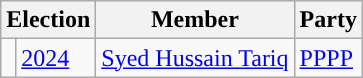<table class="wikitable">
<tr>
<th colspan="2">Election</th>
<th>Member</th>
<th>Party</th>
</tr>
<tr>
<td style="background-color: "></td>
<td><a href='#'>2024</a></td>
<td><a href='#'>Syed Hussain Tariq</a></td>
<td><a href='#'>PPPP</a></td>
</tr>
</table>
